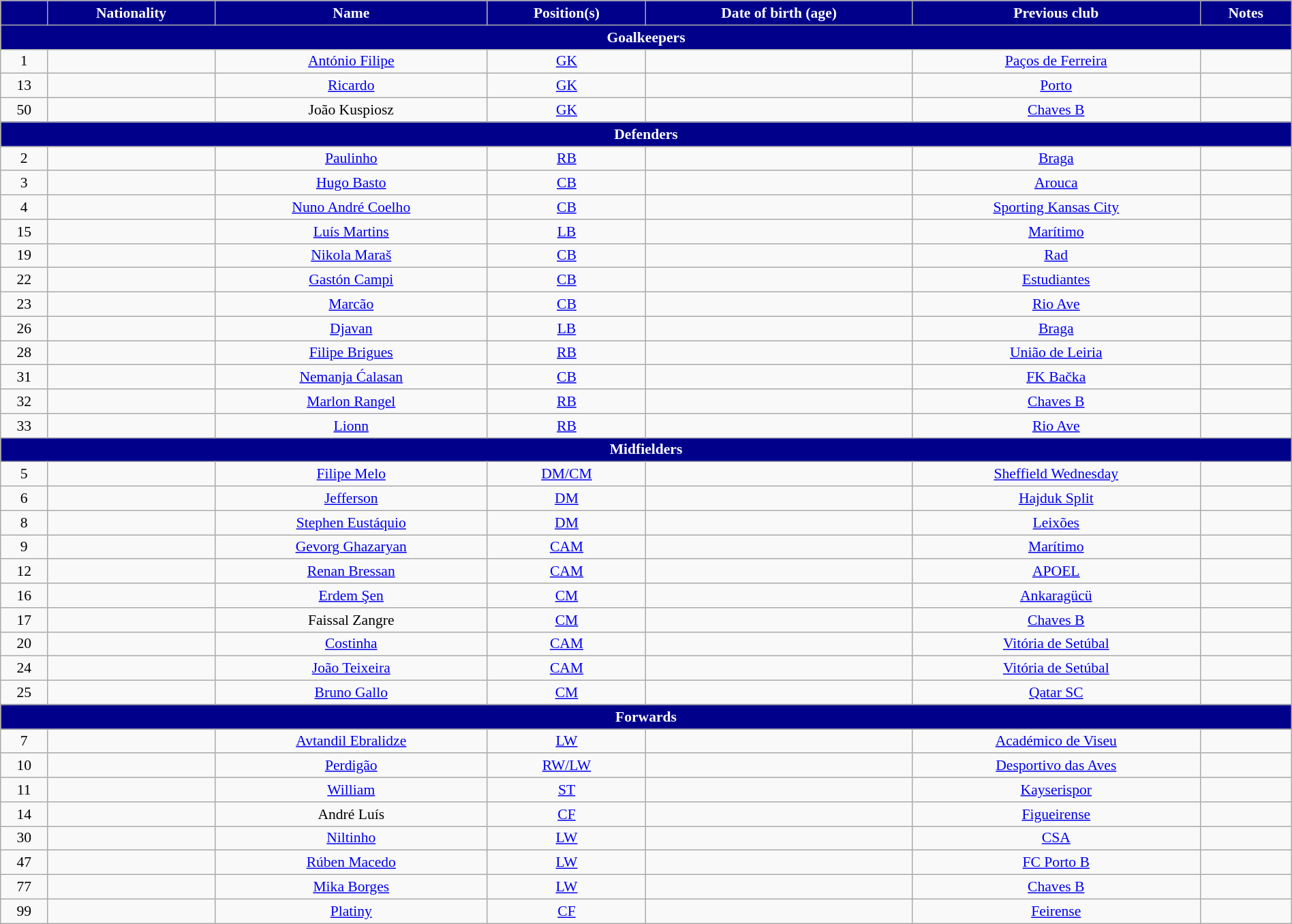<table class="wikitable" style="text-align:center; font-size:90%; width:100%;">
<tr>
<th style="background:#00008B; color:White; text-align:center;"></th>
<th style="background:#00008B; color:White; text-align:center;">Nationality</th>
<th style="background:#00008B; color:White; text-align:center;">Name</th>
<th style="background:#00008B; color:White; text-align:center;">Position(s)</th>
<th style="background:#00008B; color:White; text-align:center;">Date of birth (age)</th>
<th style="background:#00008B; color:White; text-align:center;">Previous club</th>
<th style="background:#00008B; color:White; text-align:center;">Notes</th>
</tr>
<tr>
<th colspan="9" style="text-align:center; background:#00008B; color:White;">Goalkeepers</th>
</tr>
<tr>
<td>1</td>
<td></td>
<td><a href='#'>António Filipe</a></td>
<td><a href='#'>GK</a></td>
<td></td>
<td> <a href='#'>Paços de Ferreira</a></td>
<td></td>
</tr>
<tr>
<td>13</td>
<td></td>
<td><a href='#'>Ricardo</a></td>
<td><a href='#'>GK</a></td>
<td></td>
<td> <a href='#'>Porto</a></td>
<td></td>
</tr>
<tr>
<td>50</td>
<td></td>
<td>João Kuspiosz</td>
<td><a href='#'>GK</a></td>
<td></td>
<td> <a href='#'>Chaves B</a></td>
<td></td>
</tr>
<tr>
<th colspan="9" style="text-align:center; background:#00008B; color:White;">Defenders</th>
</tr>
<tr>
<td>2</td>
<td></td>
<td><a href='#'>Paulinho</a></td>
<td><a href='#'>RB</a></td>
<td></td>
<td> <a href='#'>Braga</a></td>
<td></td>
</tr>
<tr>
<td>3</td>
<td></td>
<td><a href='#'>Hugo Basto</a></td>
<td><a href='#'>CB</a></td>
<td></td>
<td> <a href='#'>Arouca</a></td>
<td></td>
</tr>
<tr>
<td>4</td>
<td></td>
<td><a href='#'>Nuno André Coelho</a></td>
<td><a href='#'>CB</a></td>
<td></td>
<td> <a href='#'>Sporting Kansas City</a></td>
</tr>
<tr>
<td>15</td>
<td></td>
<td><a href='#'>Luís Martins</a></td>
<td><a href='#'>LB</a></td>
<td></td>
<td> <a href='#'>Marítimo</a></td>
<td></td>
</tr>
<tr>
<td>19</td>
<td></td>
<td><a href='#'>Nikola Maraš</a></td>
<td><a href='#'>CB</a></td>
<td></td>
<td> <a href='#'>Rad</a></td>
<td></td>
</tr>
<tr>
<td>22</td>
<td></td>
<td><a href='#'>Gastón Campi</a></td>
<td><a href='#'>CB</a></td>
<td></td>
<td> <a href='#'>Estudiantes</a></td>
<td></td>
</tr>
<tr>
<td>23</td>
<td></td>
<td><a href='#'>Marcão</a></td>
<td><a href='#'>CB</a></td>
<td></td>
<td> <a href='#'>Rio Ave</a></td>
<td></td>
</tr>
<tr>
<td>26</td>
<td></td>
<td><a href='#'>Djavan</a></td>
<td><a href='#'>LB</a></td>
<td></td>
<td> <a href='#'>Braga</a></td>
<td></td>
</tr>
<tr>
<td>28</td>
<td></td>
<td><a href='#'>Filipe Brigues</a></td>
<td><a href='#'>RB</a></td>
<td></td>
<td> <a href='#'>União de Leiria</a></td>
<td></td>
</tr>
<tr>
<td>31</td>
<td></td>
<td><a href='#'>Nemanja Ćalasan</a></td>
<td><a href='#'>CB</a></td>
<td></td>
<td> <a href='#'>FK Bačka</a></td>
<td></td>
</tr>
<tr>
<td>32</td>
<td></td>
<td><a href='#'>Marlon Rangel</a></td>
<td><a href='#'>RB</a></td>
<td></td>
<td> <a href='#'>Chaves B</a></td>
<td></td>
</tr>
<tr>
<td>33</td>
<td></td>
<td><a href='#'>Lionn</a></td>
<td><a href='#'>RB</a></td>
<td></td>
<td> <a href='#'>Rio Ave</a></td>
<td></td>
</tr>
<tr>
<th colspan="9" style="text-align:center; background:#00008B; color:White;">Midfielders</th>
</tr>
<tr>
<td>5</td>
<td></td>
<td><a href='#'>Filipe Melo</a></td>
<td><a href='#'>DM/CM</a></td>
<td></td>
<td> <a href='#'>Sheffield Wednesday</a></td>
<td></td>
</tr>
<tr>
<td>6</td>
<td></td>
<td><a href='#'>Jefferson</a></td>
<td><a href='#'>DM</a></td>
<td></td>
<td> <a href='#'>Hajduk Split</a></td>
<td></td>
</tr>
<tr>
<td>8</td>
<td></td>
<td><a href='#'>Stephen Eustáquio</a></td>
<td><a href='#'>DM</a></td>
<td></td>
<td> <a href='#'>Leixões</a></td>
<td></td>
</tr>
<tr>
<td>9</td>
<td></td>
<td><a href='#'>Gevorg Ghazaryan</a></td>
<td><a href='#'>CAM</a></td>
<td></td>
<td> <a href='#'>Marítimo</a></td>
<td></td>
</tr>
<tr>
<td>12</td>
<td></td>
<td><a href='#'>Renan Bressan</a></td>
<td><a href='#'>CAM</a></td>
<td></td>
<td> <a href='#'>APOEL</a></td>
<td></td>
</tr>
<tr>
<td>16</td>
<td></td>
<td><a href='#'>Erdem Şen</a></td>
<td><a href='#'>CM</a></td>
<td></td>
<td> <a href='#'>Ankaragücü</a></td>
<td></td>
</tr>
<tr>
<td>17</td>
<td></td>
<td>Faissal Zangre</td>
<td><a href='#'>CM</a></td>
<td></td>
<td> <a href='#'>Chaves B</a></td>
<td></td>
</tr>
<tr>
<td>20</td>
<td></td>
<td><a href='#'>Costinha</a></td>
<td><a href='#'>CAM</a></td>
<td></td>
<td> <a href='#'>Vitória de Setúbal</a></td>
<td></td>
</tr>
<tr>
<td>24</td>
<td></td>
<td><a href='#'>João Teixeira</a></td>
<td><a href='#'>CAM</a></td>
<td></td>
<td> <a href='#'>Vitória de Setúbal</a></td>
<td></td>
</tr>
<tr>
<td>25</td>
<td></td>
<td><a href='#'>Bruno Gallo</a></td>
<td><a href='#'>CM</a></td>
<td></td>
<td> <a href='#'>Qatar SC</a></td>
<td></td>
</tr>
<tr>
<th colspan="9" style="text-align:center; background:#00008B; color:White;">Forwards</th>
</tr>
<tr>
<td>7</td>
<td></td>
<td><a href='#'>Avtandil Ebralidze</a></td>
<td><a href='#'>LW</a></td>
<td></td>
<td> <a href='#'>Académico de Viseu</a></td>
<td></td>
</tr>
<tr>
<td>10</td>
<td></td>
<td><a href='#'>Perdigão</a></td>
<td><a href='#'>RW/LW</a></td>
<td></td>
<td> <a href='#'>Desportivo das Aves</a></td>
<td></td>
</tr>
<tr>
<td>11</td>
<td></td>
<td><a href='#'>William</a></td>
<td><a href='#'>ST</a></td>
<td></td>
<td> <a href='#'>Kayserispor</a></td>
<td></td>
</tr>
<tr>
<td>14</td>
<td></td>
<td>André Luís</td>
<td><a href='#'>CF</a></td>
<td></td>
<td> <a href='#'>Figueirense</a></td>
<td></td>
</tr>
<tr>
<td>30</td>
<td></td>
<td><a href='#'>Niltinho</a></td>
<td><a href='#'>LW</a></td>
<td></td>
<td> <a href='#'>CSA</a></td>
<td></td>
</tr>
<tr>
<td>47</td>
<td></td>
<td><a href='#'>Rúben Macedo</a></td>
<td><a href='#'>LW</a></td>
<td></td>
<td> <a href='#'>FC Porto B</a></td>
<td></td>
</tr>
<tr>
<td>77</td>
<td></td>
<td><a href='#'>Mika Borges</a></td>
<td><a href='#'>LW</a></td>
<td></td>
<td> <a href='#'>Chaves B</a></td>
<td></td>
</tr>
<tr>
<td>99</td>
<td></td>
<td><a href='#'>Platiny</a></td>
<td><a href='#'>CF</a></td>
<td></td>
<td> <a href='#'>Feirense</a></td>
<td></td>
</tr>
</table>
